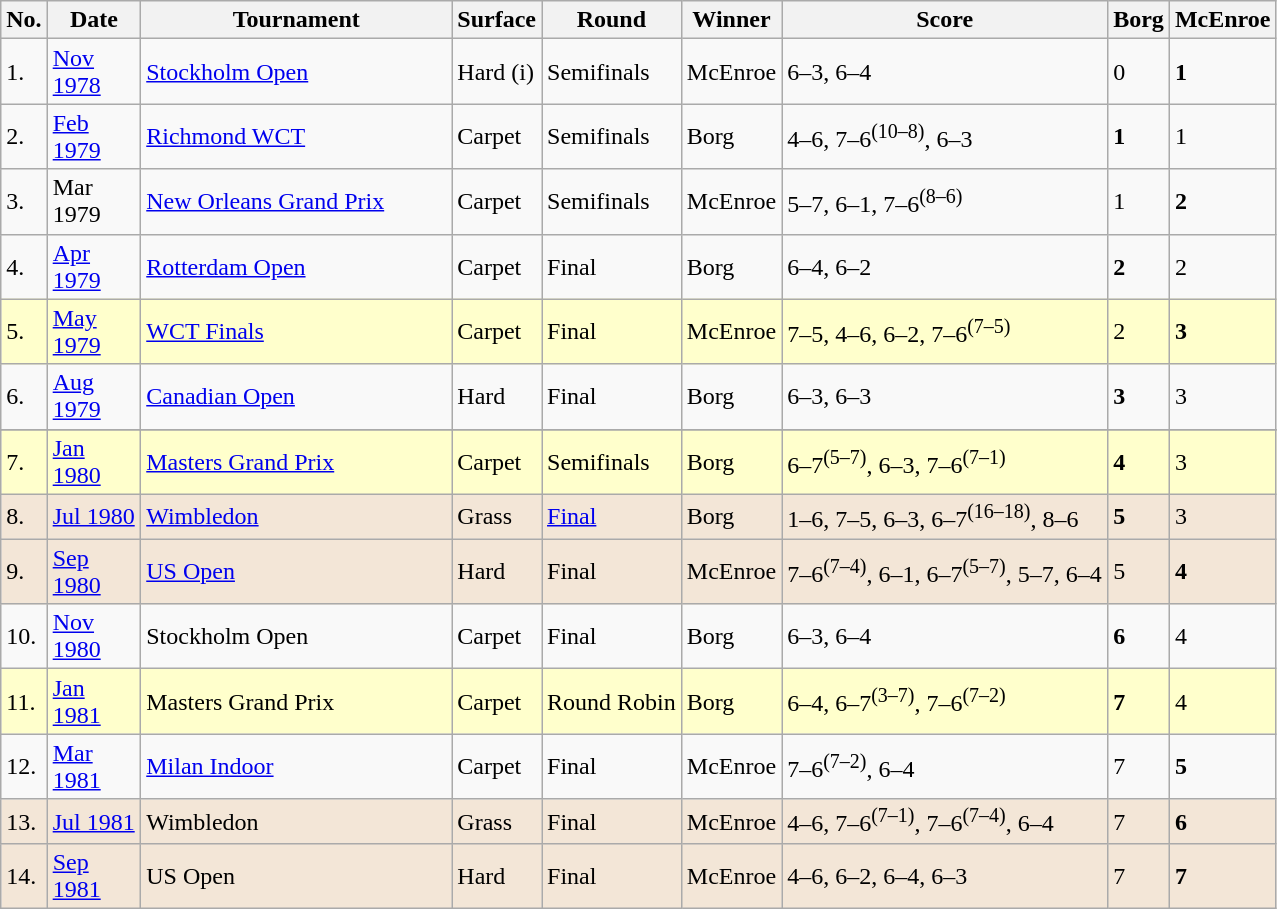<table class="sortable wikitable">
<tr>
<th>No.</th>
<th style="width:55px">Date</th>
<th style="width:200px">Tournament</th>
<th>Surface</th>
<th>Round</th>
<th>Winner</th>
<th style="width:210px" class="unsortable">Score</th>
<th>Borg</th>
<th>McEnroe</th>
</tr>
<tr>
<td>1.</td>
<td><a href='#'>Nov 1978</a></td>
<td><a href='#'>Stockholm Open</a></td>
<td>Hard (i)</td>
<td>Semifinals</td>
<td>McEnroe</td>
<td>6–3, 6–4</td>
<td>0</td>
<td><strong>1</strong></td>
</tr>
<tr>
<td>2.</td>
<td><a href='#'>Feb 1979</a></td>
<td><a href='#'>Richmond WCT</a></td>
<td>Carpet</td>
<td>Semifinals</td>
<td>Borg</td>
<td>4–6, 7–6<sup>(10–8)</sup>, 6–3</td>
<td><strong>1</strong></td>
<td>1</td>
</tr>
<tr>
<td>3.</td>
<td>Mar 1979</td>
<td><a href='#'>New Orleans Grand Prix</a></td>
<td>Carpet</td>
<td>Semifinals</td>
<td>McEnroe</td>
<td>5–7, 6–1, 7–6<sup>(8–6)</sup></td>
<td>1</td>
<td><strong>2</strong></td>
</tr>
<tr>
<td>4.</td>
<td><a href='#'>Apr 1979</a></td>
<td><a href='#'>Rotterdam Open</a></td>
<td>Carpet</td>
<td>Final</td>
<td>Borg</td>
<td>6–4, 6–2</td>
<td><strong>2</strong></td>
<td>2</td>
</tr>
<tr style="background:#ffffcc;">
<td>5.</td>
<td><a href='#'>May 1979</a></td>
<td><a href='#'>WCT Finals</a></td>
<td>Carpet</td>
<td>Final</td>
<td>McEnroe</td>
<td>7–5, 4–6, 6–2, 7–6<sup>(7–5)</sup></td>
<td>2</td>
<td><strong>3</strong></td>
</tr>
<tr>
<td>6.</td>
<td><a href='#'>Aug 1979</a></td>
<td><a href='#'>Canadian Open</a></td>
<td>Hard</td>
<td>Final</td>
<td>Borg</td>
<td>6–3, 6–3</td>
<td><strong>3</strong></td>
<td>3</td>
</tr>
<tr>
</tr>
<tr style="background:#ffffcc;">
<td>7.</td>
<td><a href='#'>Jan 1980</a></td>
<td><a href='#'>Masters Grand Prix</a></td>
<td>Carpet</td>
<td>Semifinals</td>
<td>Borg</td>
<td>6–7<sup>(5–7)</sup>, 6–3, 7–6<sup>(7–1)</sup></td>
<td><strong>4</strong></td>
<td>3</td>
</tr>
<tr style="background:#f3e6d7;">
<td>8.</td>
<td><a href='#'>Jul 1980</a></td>
<td><a href='#'>Wimbledon</a></td>
<td>Grass</td>
<td><a href='#'>Final</a></td>
<td>Borg</td>
<td>1–6, 7–5, 6–3, 6–7<sup>(16–18)</sup>, 8–6</td>
<td><strong>5</strong></td>
<td>3</td>
</tr>
<tr style="background:#f3e6d7;">
<td>9.</td>
<td><a href='#'>Sep 1980</a></td>
<td><a href='#'>US Open</a></td>
<td>Hard</td>
<td>Final</td>
<td>McEnroe</td>
<td>7–6<sup>(7–4)</sup>, 6–1, 6–7<sup>(5–7)</sup>, 5–7, 6–4</td>
<td>5</td>
<td><strong>4</strong></td>
</tr>
<tr>
<td>10.</td>
<td><a href='#'>Nov 1980</a></td>
<td>Stockholm Open</td>
<td>Carpet</td>
<td>Final</td>
<td>Borg</td>
<td>6–3, 6–4</td>
<td><strong>6</strong></td>
<td>4</td>
</tr>
<tr style="background:#ffffcc;">
<td>11.</td>
<td><a href='#'>Jan 1981</a></td>
<td>Masters Grand Prix</td>
<td>Carpet</td>
<td>Round Robin</td>
<td>Borg</td>
<td>6–4, 6–7<sup>(3–7)</sup>, 7–6<sup>(7–2)</sup></td>
<td><strong>7</strong></td>
<td>4</td>
</tr>
<tr>
<td>12.</td>
<td><a href='#'>Mar 1981</a></td>
<td><a href='#'>Milan Indoor</a></td>
<td>Carpet</td>
<td>Final</td>
<td>McEnroe</td>
<td>7–6<sup>(7–2)</sup>, 6–4</td>
<td>7</td>
<td><strong>5</strong></td>
</tr>
<tr style="background:#f3e6d7;">
<td>13.</td>
<td><a href='#'>Jul 1981</a></td>
<td>Wimbledon</td>
<td>Grass</td>
<td>Final</td>
<td>McEnroe</td>
<td>4–6, 7–6<sup>(7–1)</sup>, 7–6<sup>(7–4)</sup>, 6–4</td>
<td>7</td>
<td><strong>6</strong></td>
</tr>
<tr style="background:#f3e6d7;">
<td>14.</td>
<td><a href='#'>Sep 1981</a></td>
<td>US Open</td>
<td>Hard</td>
<td>Final</td>
<td>McEnroe</td>
<td>4–6, 6–2, 6–4, 6–3</td>
<td>7</td>
<td><strong>7</strong></td>
</tr>
</table>
